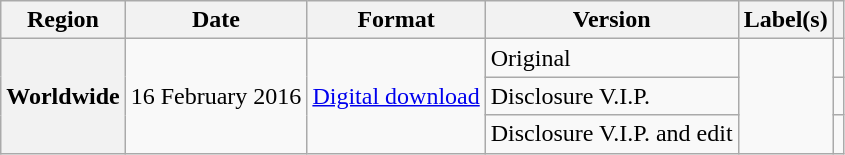<table class="wikitable plainrowheaders">
<tr>
<th scope="col">Region</th>
<th scope="col">Date</th>
<th scope="col">Format</th>
<th scope="col">Version</th>
<th scope="col">Label(s)</th>
<th scope="col"></th>
</tr>
<tr>
<th scope="row" rowspan="3">Worldwide</th>
<td rowspan="3">16 February 2016</td>
<td rowspan="3"><a href='#'>Digital download</a></td>
<td>Original</td>
<td rowspan="3"></td>
<td></td>
</tr>
<tr>
<td>Disclosure V.I.P.</td>
<td></td>
</tr>
<tr>
<td>Disclosure V.I.P. and edit</td>
<td></td>
</tr>
</table>
